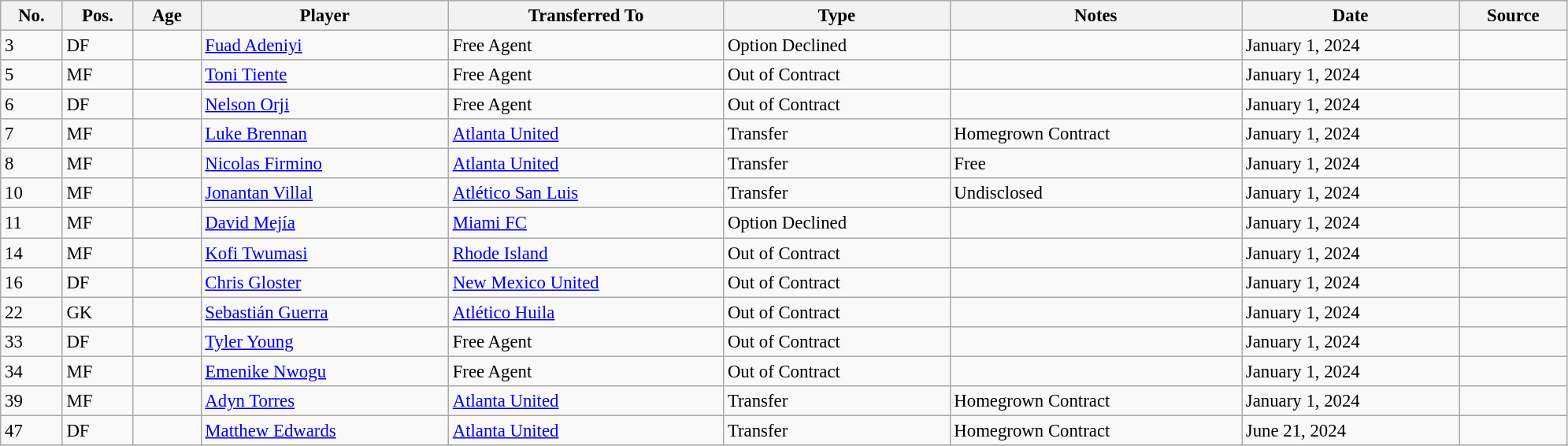<table class="wikitable sortable" style="width:105%; text-align:center; font-size:95%; text-align:left;">
<tr>
<th><strong>No.</strong></th>
<th><strong>Pos.</strong></th>
<th><strong>Age</strong></th>
<th><strong>Player</strong></th>
<th><strong>Transferred To</strong></th>
<th><strong>Type</strong></th>
<th><strong>Notes</strong></th>
<th><strong>Date</strong></th>
<th><strong>Source</strong></th>
</tr>
<tr>
<td>3</td>
<td>DF</td>
<td></td>
<td> <a href='#'>Fuad Adeniyi</a></td>
<td>Free Agent</td>
<td>Option Declined</td>
<td></td>
<td>January 1, 2024</td>
<td></td>
</tr>
<tr>
<td>5</td>
<td>MF</td>
<td></td>
<td> <a href='#'>Toni Tiente</a></td>
<td>Free Agent</td>
<td>Out of Contract</td>
<td></td>
<td>January 1, 2024</td>
<td></td>
</tr>
<tr>
<td>6</td>
<td>DF</td>
<td></td>
<td> <a href='#'>Nelson Orji</a></td>
<td>Free Agent</td>
<td>Out of Contract</td>
<td></td>
<td>January 1, 2024</td>
<td></td>
</tr>
<tr>
<td>7</td>
<td>MF</td>
<td></td>
<td> <a href='#'>Luke Brennan</a></td>
<td> <a href='#'>Atlanta United</a></td>
<td>Transfer</td>
<td>Homegrown Contract</td>
<td>January 1, 2024</td>
<td></td>
</tr>
<tr>
<td>8</td>
<td>MF</td>
<td></td>
<td> <a href='#'>Nicolas Firmino</a></td>
<td> <a href='#'>Atlanta United</a></td>
<td>Transfer</td>
<td>Free</td>
<td>January 1, 2024</td>
<td></td>
</tr>
<tr>
<td>10</td>
<td>MF</td>
<td></td>
<td> <a href='#'>Jonantan Villal</a></td>
<td> <a href='#'>Atlético San Luis</a></td>
<td>Transfer</td>
<td>Undisclosed</td>
<td>January 1, 2024</td>
<td></td>
</tr>
<tr>
<td>11</td>
<td>MF</td>
<td></td>
<td> <a href='#'>David Mejía</a></td>
<td> <a href='#'>Miami FC</a></td>
<td>Option Declined</td>
<td></td>
<td>January 1, 2024</td>
<td></td>
</tr>
<tr>
<td>14</td>
<td>MF</td>
<td></td>
<td> <a href='#'>Kofi Twumasi</a></td>
<td> <a href='#'>Rhode Island</a></td>
<td>Out of Contract</td>
<td></td>
<td>January 1, 2024</td>
<td></td>
</tr>
<tr>
<td>16</td>
<td>DF</td>
<td></td>
<td> <a href='#'>Chris Gloster</a></td>
<td> <a href='#'>New Mexico United</a></td>
<td>Out of Contract</td>
<td></td>
<td>January 1, 2024</td>
<td></td>
</tr>
<tr>
<td>22</td>
<td>GK</td>
<td></td>
<td> <a href='#'>Sebastián Guerra</a></td>
<td> <a href='#'>Atlético Huila</a></td>
<td>Out of Contract</td>
<td></td>
<td>January 1, 2024</td>
<td></td>
</tr>
<tr>
<td>33</td>
<td>DF</td>
<td></td>
<td> <a href='#'>Tyler Young</a></td>
<td>Free Agent</td>
<td>Out of Contract</td>
<td></td>
<td>January 1, 2024</td>
<td></td>
</tr>
<tr>
<td>34</td>
<td>MF</td>
<td></td>
<td> <a href='#'>Emenike Nwogu</a></td>
<td>Free Agent</td>
<td>Out of Contract</td>
<td></td>
<td>January 1, 2024</td>
<td></td>
</tr>
<tr>
<td>39</td>
<td>MF</td>
<td></td>
<td> <a href='#'>Adyn Torres</a></td>
<td> <a href='#'>Atlanta United</a></td>
<td>Transfer</td>
<td>Homegrown Contract</td>
<td>January 1, 2024</td>
<td></td>
</tr>
<tr>
<td>47</td>
<td>DF</td>
<td></td>
<td> <a href='#'>Matthew Edwards</a></td>
<td> <a href='#'>Atlanta United</a></td>
<td>Transfer</td>
<td>Homegrown Contract</td>
<td>June 21, 2024</td>
<td></td>
</tr>
<tr>
</tr>
</table>
